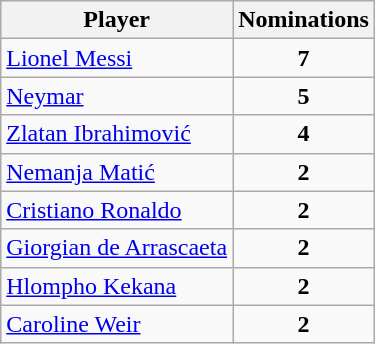<table class="wikitable sortable">
<tr>
<th>Player</th>
<th>Nominations</th>
</tr>
<tr>
<td> <a href='#'>Lionel Messi</a></td>
<td align="center"><strong>7</strong></td>
</tr>
<tr>
<td> <a href='#'>Neymar</a></td>
<td align="center"><strong>5</strong></td>
</tr>
<tr>
<td> <a href='#'>Zlatan Ibrahimović</a></td>
<td align="center"><strong>4</strong></td>
</tr>
<tr>
<td> <a href='#'>Nemanja Matić</a></td>
<td align="center"><strong>2</strong></td>
</tr>
<tr>
<td> <a href='#'>Cristiano Ronaldo</a></td>
<td align="center"><strong>2</strong></td>
</tr>
<tr>
<td> <a href='#'>Giorgian de Arrascaeta</a></td>
<td align="center"><strong>2</strong></td>
</tr>
<tr>
<td> <a href='#'>Hlompho Kekana</a></td>
<td align="center"><strong>2</strong></td>
</tr>
<tr>
<td> <a href='#'>Caroline Weir</a></td>
<td align="center"><strong>2</strong></td>
</tr>
</table>
